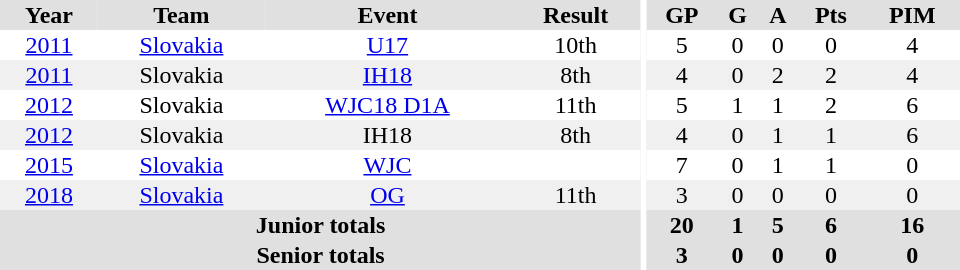<table border="0" cellpadding="1" cellspacing="0" ID="Table3" style="text-align:center; width:40em">
<tr ALIGN="center" bgcolor="#e0e0e0">
<th>Year</th>
<th>Team</th>
<th>Event</th>
<th>Result</th>
<th rowspan="99" bgcolor="#ffffff"></th>
<th>GP</th>
<th>G</th>
<th>A</th>
<th>Pts</th>
<th>PIM</th>
</tr>
<tr>
<td><a href='#'>2011</a></td>
<td><a href='#'>Slovakia</a></td>
<td><a href='#'>U17</a></td>
<td>10th</td>
<td>5</td>
<td>0</td>
<td>0</td>
<td>0</td>
<td>4</td>
</tr>
<tr bgcolor="#f0f0f0">
<td><a href='#'>2011</a></td>
<td>Slovakia</td>
<td><a href='#'>IH18</a></td>
<td>8th</td>
<td>4</td>
<td>0</td>
<td>2</td>
<td>2</td>
<td>4</td>
</tr>
<tr>
<td><a href='#'>2012</a></td>
<td>Slovakia</td>
<td><a href='#'>WJC18 D1A</a></td>
<td>11th</td>
<td>5</td>
<td>1</td>
<td>1</td>
<td>2</td>
<td>6</td>
</tr>
<tr bgcolor="#f0f0f0">
<td><a href='#'>2012</a></td>
<td>Slovakia</td>
<td>IH18</td>
<td>8th</td>
<td>4</td>
<td>0</td>
<td>1</td>
<td>1</td>
<td>6</td>
</tr>
<tr>
<td><a href='#'>2015</a></td>
<td><a href='#'>Slovakia</a></td>
<td><a href='#'>WJC</a></td>
<td></td>
<td>7</td>
<td>0</td>
<td>1</td>
<td>1</td>
<td>0</td>
</tr>
<tr bgcolor="#f0f0f0">
<td><a href='#'>2018</a></td>
<td><a href='#'>Slovakia</a></td>
<td><a href='#'>OG</a></td>
<td>11th</td>
<td>3</td>
<td>0</td>
<td>0</td>
<td>0</td>
<td>0</td>
</tr>
<tr bgcolor="#e0e0e0">
<th colspan="4">Junior totals</th>
<th>20</th>
<th>1</th>
<th>5</th>
<th>6</th>
<th>16</th>
</tr>
<tr bgcolor="#e0e0e0">
<th colspan="4">Senior totals</th>
<th>3</th>
<th>0</th>
<th>0</th>
<th>0</th>
<th>0</th>
</tr>
</table>
